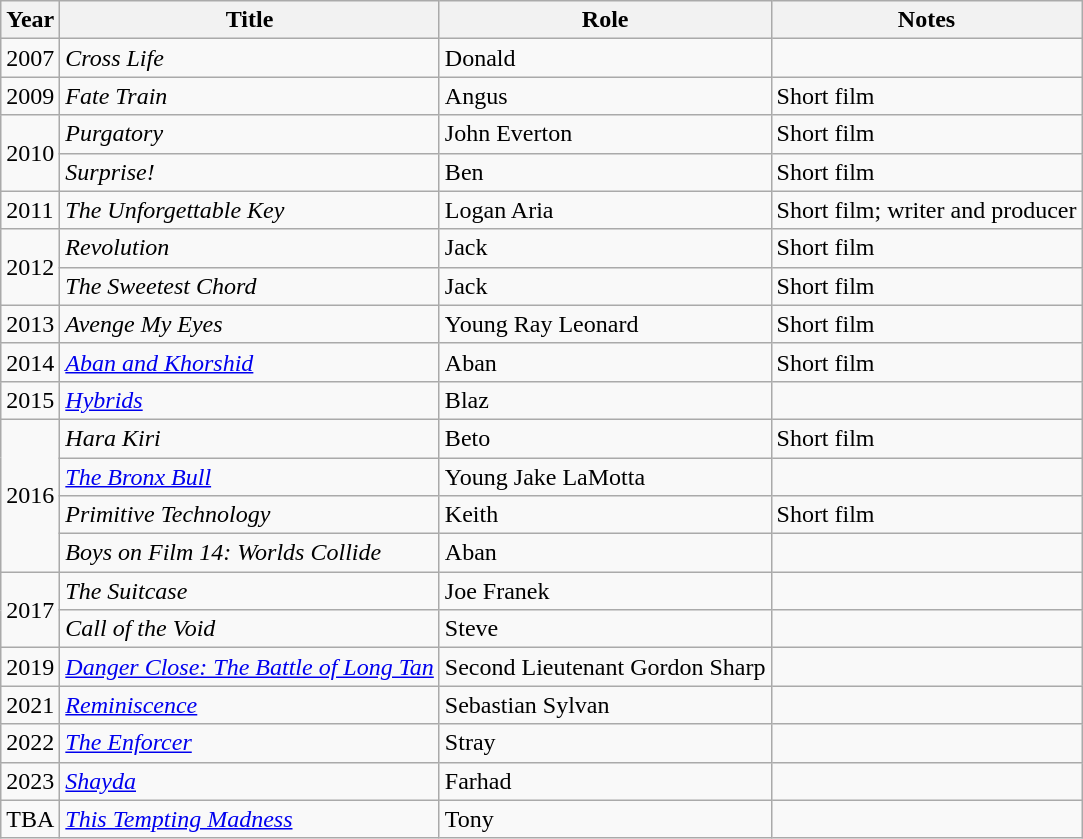<table class="wikitable">
<tr>
<th>Year</th>
<th>Title</th>
<th>Role</th>
<th>Notes</th>
</tr>
<tr>
<td>2007</td>
<td><em>Cross Life</em></td>
<td>Donald</td>
<td></td>
</tr>
<tr>
<td>2009</td>
<td><em>Fate Train</em></td>
<td>Angus</td>
<td>Short film</td>
</tr>
<tr>
<td rowspan="2">2010</td>
<td><em>Purgatory</em></td>
<td>John Everton</td>
<td>Short film</td>
</tr>
<tr>
<td><em>Surprise!</em></td>
<td>Ben</td>
<td>Short film</td>
</tr>
<tr>
<td>2011</td>
<td><em>The Unforgettable Key</em></td>
<td>Logan Aria</td>
<td>Short film; writer and producer</td>
</tr>
<tr>
<td rowspan="2">2012</td>
<td><em>Revolution</em></td>
<td>Jack</td>
<td>Short film</td>
</tr>
<tr>
<td><em>The Sweetest Chord</em></td>
<td>Jack</td>
<td>Short film</td>
</tr>
<tr>
<td>2013</td>
<td><em>Avenge My Eyes</em></td>
<td>Young Ray Leonard</td>
<td>Short film</td>
</tr>
<tr>
<td>2014</td>
<td><em><a href='#'>Aban and Khorshid</a></em></td>
<td>Aban</td>
<td>Short film</td>
</tr>
<tr>
<td>2015</td>
<td><a href='#'><em>Hybrids</em></a></td>
<td>Blaz</td>
<td></td>
</tr>
<tr>
<td rowspan="4">2016</td>
<td><em>Hara Kiri</em></td>
<td>Beto</td>
<td>Short film</td>
</tr>
<tr>
<td><em><a href='#'>The Bronx Bull</a></em></td>
<td>Young Jake LaMotta</td>
<td></td>
</tr>
<tr>
<td><em>Primitive Technology</em></td>
<td>Keith</td>
<td>Short film</td>
</tr>
<tr>
<td><em>Boys on Film 14: Worlds Collide</em></td>
<td>Aban</td>
<td></td>
</tr>
<tr>
<td rowspan="2">2017</td>
<td><em>The Suitcase</em></td>
<td>Joe Franek</td>
<td></td>
</tr>
<tr>
<td><em>Call of the Void</em></td>
<td>Steve</td>
<td></td>
</tr>
<tr>
<td>2019</td>
<td><em><a href='#'>Danger Close: The Battle of Long Tan</a></em></td>
<td>Second Lieutenant Gordon Sharp</td>
</tr>
<tr>
<td>2021</td>
<td><a href='#'><em>Reminiscence</em></a></td>
<td>Sebastian Sylvan</td>
<td></td>
</tr>
<tr>
<td>2022</td>
<td><a href='#'><em>The Enforcer</em></a></td>
<td>Stray</td>
<td></td>
</tr>
<tr>
<td>2023</td>
<td><a href='#'><em>Shayda</em></a></td>
<td>Farhad</td>
<td></td>
</tr>
<tr>
<td>TBA</td>
<td><em><a href='#'>This Tempting Madness</a></em></td>
<td>Tony</td>
<td></td>
</tr>
</table>
